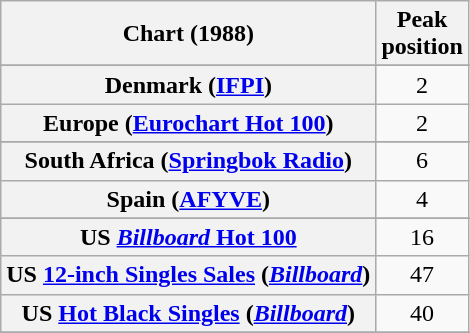<table class="wikitable sortable plainrowheaders" style="text-align:center">
<tr>
<th>Chart (1988)</th>
<th>Peak<br>position</th>
</tr>
<tr>
</tr>
<tr>
</tr>
<tr>
</tr>
<tr>
</tr>
<tr>
</tr>
<tr>
<th scope="row">Denmark (<a href='#'>IFPI</a>)</th>
<td>2</td>
</tr>
<tr>
<th scope="row">Europe (<a href='#'>Eurochart Hot 100</a>)</th>
<td>2</td>
</tr>
<tr>
</tr>
<tr>
</tr>
<tr>
</tr>
<tr>
</tr>
<tr>
</tr>
<tr>
<th scope="row">South Africa (<a href='#'>Springbok Radio</a>)</th>
<td>6</td>
</tr>
<tr>
<th scope="row">Spain (<a href='#'>AFYVE</a>)</th>
<td>4</td>
</tr>
<tr>
</tr>
<tr>
</tr>
<tr>
</tr>
<tr>
<th scope="row">US <a href='#'><em>Billboard</em> Hot 100</a></th>
<td>16</td>
</tr>
<tr>
<th scope="row">US <a href='#'>12-inch Singles Sales</a> (<em><a href='#'>Billboard</a></em>)</th>
<td>47</td>
</tr>
<tr>
<th scope="row">US <a href='#'>Hot Black Singles</a> (<em><a href='#'>Billboard</a></em>)</th>
<td>40</td>
</tr>
<tr>
</tr>
</table>
